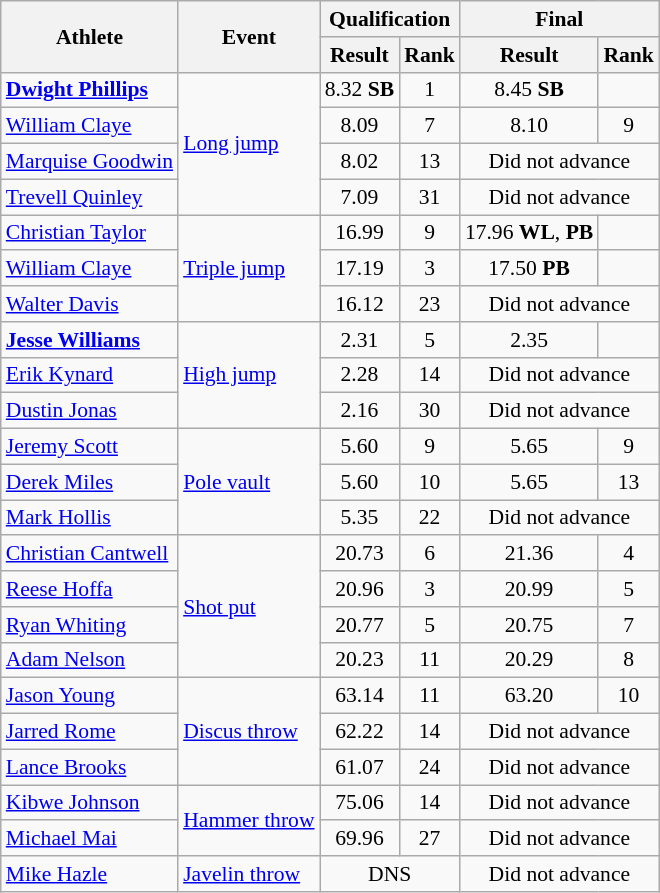<table class=wikitable style="font-size:90%;">
<tr>
<th rowspan="2">Athlete</th>
<th rowspan="2">Event</th>
<th colspan="2">Qualification</th>
<th colspan="2">Final</th>
</tr>
<tr>
<th>Result</th>
<th>Rank</th>
<th>Result</th>
<th>Rank</th>
</tr>
<tr style="border-top: single;">
<td><strong><a href='#'>Dwight Phillips</a></strong></td>
<td rowspan=4><a href='#'>Long jump</a></td>
<td align=center>8.32 <strong>SB</strong></td>
<td align=center>1</td>
<td align=center>8.45 <strong>SB</strong></td>
<td align=center></td>
</tr>
<tr>
<td><a href='#'>William Claye</a></td>
<td align=center>8.09</td>
<td align=center>7</td>
<td align=center>8.10</td>
<td align=center>9</td>
</tr>
<tr>
<td><a href='#'>Marquise Goodwin</a></td>
<td align=center>8.02</td>
<td align=center>13</td>
<td colspan="2" align=center>Did not advance</td>
</tr>
<tr>
<td><a href='#'>Trevell Quinley</a></td>
<td align=center>7.09</td>
<td align=center>31</td>
<td colspan="2" align=center>Did not advance</td>
</tr>
<tr style="border-top: single;">
<td><a href='#'>Christian Taylor</a></td>
<td rowspan=3><a href='#'>Triple jump</a></td>
<td align=center>16.99</td>
<td align=center>9</td>
<td align=center>17.96 <strong>WL</strong>, <strong>PB</strong></td>
<td align=center></td>
</tr>
<tr>
<td><a href='#'>William Claye</a></td>
<td align=center>17.19</td>
<td align=center>3</td>
<td align=center>17.50 <strong>PB</strong></td>
<td align=center></td>
</tr>
<tr>
<td><a href='#'>Walter Davis</a></td>
<td align=center>16.12</td>
<td align=center>23</td>
<td colspan="2" align=center>Did not advance</td>
</tr>
<tr style="border-top: single;">
<td><strong><a href='#'>Jesse Williams</a></strong></td>
<td rowspan=3><a href='#'>High jump</a></td>
<td align=center>2.31</td>
<td align=center>5</td>
<td align=center>2.35</td>
<td align=center></td>
</tr>
<tr>
<td><a href='#'>Erik Kynard</a></td>
<td align=center>2.28</td>
<td align=center>14</td>
<td colspan="2" align=center>Did not advance</td>
</tr>
<tr>
<td><a href='#'>Dustin Jonas</a></td>
<td align=center>2.16</td>
<td align=center>30</td>
<td colspan="2" align=center>Did not advance</td>
</tr>
<tr style="border-top: single;">
<td><a href='#'>Jeremy Scott</a></td>
<td rowspan=3><a href='#'>Pole vault</a></td>
<td align=center>5.60</td>
<td align=center>9</td>
<td align=center>5.65</td>
<td align=center>9</td>
</tr>
<tr>
<td><a href='#'>Derek Miles</a></td>
<td align=center>5.60</td>
<td align=center>10</td>
<td align=center>5.65</td>
<td align=center>13</td>
</tr>
<tr>
<td><a href='#'>Mark Hollis</a></td>
<td align=center>5.35</td>
<td align=center>22</td>
<td colspan="2" align=center>Did not advance</td>
</tr>
<tr style="border-top: single;">
<td><a href='#'>Christian Cantwell</a></td>
<td rowspan=4><a href='#'>Shot put</a></td>
<td align=center>20.73</td>
<td align=center>6</td>
<td align=center>21.36</td>
<td align=center>4</td>
</tr>
<tr>
<td><a href='#'>Reese Hoffa</a></td>
<td align=center>20.96</td>
<td align=center>3</td>
<td align=center>20.99</td>
<td align=center>5</td>
</tr>
<tr>
<td><a href='#'>Ryan Whiting</a></td>
<td align=center>20.77</td>
<td align=center>5</td>
<td align=center>20.75</td>
<td align=center>7</td>
</tr>
<tr>
<td><a href='#'>Adam Nelson</a></td>
<td align=center>20.23</td>
<td align=center>11</td>
<td align=center>20.29</td>
<td align=center>8</td>
</tr>
<tr style="border-top: single;">
<td><a href='#'>Jason Young</a></td>
<td rowspan=3><a href='#'>Discus throw</a></td>
<td align=center>63.14</td>
<td align=center>11</td>
<td align=center>63.20</td>
<td align=center>10</td>
</tr>
<tr>
<td><a href='#'>Jarred Rome</a></td>
<td align=center>62.22</td>
<td align=center>14</td>
<td colspan="2" align=center>Did not advance</td>
</tr>
<tr>
<td><a href='#'>Lance Brooks</a></td>
<td align=center>61.07</td>
<td align=center>24</td>
<td colspan="2" align=center>Did not advance</td>
</tr>
<tr style="border-top: single;">
<td><a href='#'>Kibwe Johnson</a></td>
<td rowspan=2><a href='#'>Hammer throw</a></td>
<td align=center>75.06</td>
<td align=center>14</td>
<td colspan="2" align=center>Did not advance</td>
</tr>
<tr>
<td><a href='#'>Michael Mai</a></td>
<td align=center>69.96</td>
<td align=center>27</td>
<td colspan="2" align=center>Did not advance</td>
</tr>
<tr style="border-top: single;">
<td><a href='#'>Mike Hazle</a></td>
<td><a href='#'>Javelin throw</a></td>
<td colspan="2" align=center>DNS</td>
<td colspan="2" align=center>Did not advance</td>
</tr>
</table>
